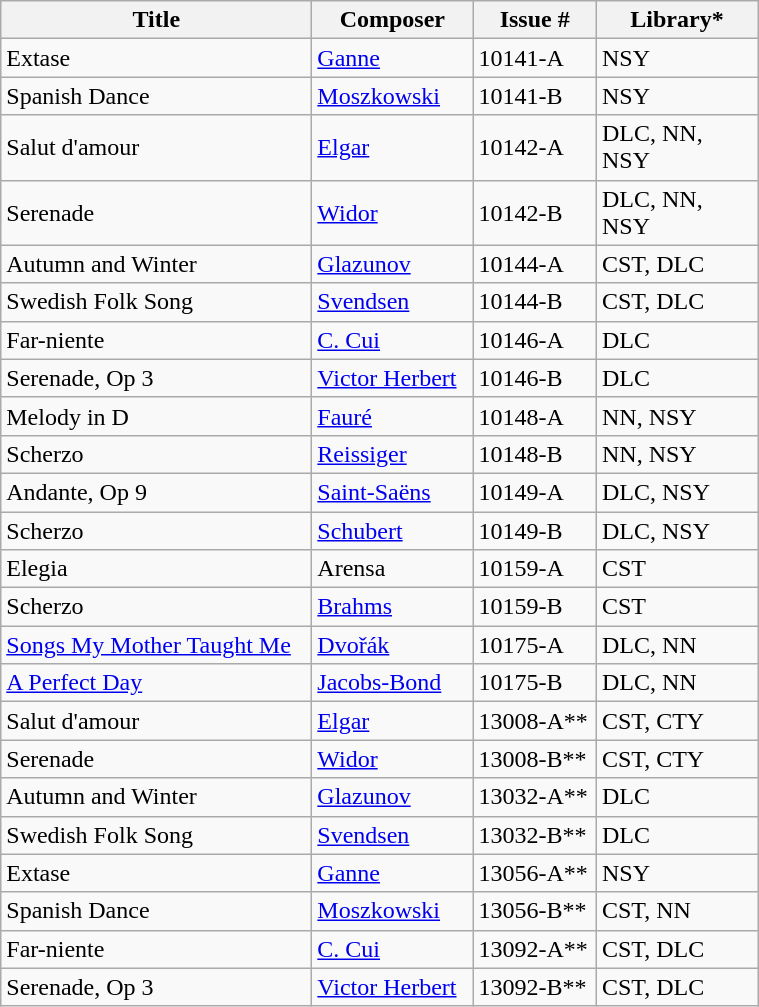<table class="wikitable">
<tr>
<th scope="col" width="200">Title</th>
<th scope="col" width="100">Composer</th>
<th scope="col" width="75">Issue #</th>
<th scope="col" width="100">Library*</th>
</tr>
<tr>
<td>Extase</td>
<td><a href='#'>Ganne</a></td>
<td>10141-A</td>
<td>NSY</td>
</tr>
<tr>
<td>Spanish Dance</td>
<td><a href='#'>Moszkowski</a></td>
<td>10141-B</td>
<td>NSY</td>
</tr>
<tr>
<td>Salut d'amour</td>
<td><a href='#'>Elgar</a></td>
<td>10142-A</td>
<td>DLC, NN, NSY</td>
</tr>
<tr>
<td>Serenade</td>
<td><a href='#'>Widor</a></td>
<td>10142-B</td>
<td>DLC, NN, NSY</td>
</tr>
<tr>
<td>Autumn and Winter</td>
<td><a href='#'>Glazunov</a></td>
<td>10144-A</td>
<td>CST, DLC</td>
</tr>
<tr>
<td>Swedish Folk Song</td>
<td><a href='#'>Svendsen</a></td>
<td>10144-B</td>
<td>CST, DLC</td>
</tr>
<tr>
<td>Far-niente</td>
<td><a href='#'>C. Cui</a></td>
<td>10146-A</td>
<td>DLC</td>
</tr>
<tr>
<td>Serenade, Op 3</td>
<td><a href='#'>Victor Herbert</a></td>
<td>10146-B</td>
<td>DLC</td>
</tr>
<tr>
<td>Melody in D</td>
<td><a href='#'>Fauré</a></td>
<td>10148-A</td>
<td>NN, NSY</td>
</tr>
<tr>
<td>Scherzo</td>
<td><a href='#'>Reissiger</a></td>
<td>10148-B</td>
<td>NN, NSY</td>
</tr>
<tr>
<td>Andante, Op 9</td>
<td><a href='#'>Saint-Saëns</a></td>
<td>10149-A</td>
<td>DLC, NSY</td>
</tr>
<tr>
<td>Scherzo</td>
<td><a href='#'>Schubert</a></td>
<td>10149-B</td>
<td>DLC, NSY</td>
</tr>
<tr>
<td>Elegia</td>
<td>Arensa</td>
<td>10159-A</td>
<td>CST</td>
</tr>
<tr>
<td>Scherzo</td>
<td><a href='#'>Brahms</a></td>
<td>10159-B</td>
<td>CST</td>
</tr>
<tr>
<td><a href='#'>Songs My Mother Taught Me</a></td>
<td><a href='#'>Dvořák</a></td>
<td>10175-A</td>
<td>DLC, NN</td>
</tr>
<tr>
<td><a href='#'>A Perfect Day</a></td>
<td><a href='#'>Jacobs-Bond</a></td>
<td>10175-B</td>
<td>DLC, NN</td>
</tr>
<tr>
<td>Salut d'amour</td>
<td><a href='#'>Elgar</a></td>
<td>13008-A**</td>
<td>CST, CTY</td>
</tr>
<tr>
<td>Serenade</td>
<td><a href='#'>Widor</a></td>
<td>13008-B**</td>
<td>CST, CTY</td>
</tr>
<tr>
<td>Autumn and Winter</td>
<td><a href='#'>Glazunov</a></td>
<td>13032-A**</td>
<td>DLC</td>
</tr>
<tr>
<td>Swedish Folk Song</td>
<td><a href='#'>Svendsen</a></td>
<td>13032-B**</td>
<td>DLC</td>
</tr>
<tr>
<td>Extase</td>
<td><a href='#'>Ganne</a></td>
<td>13056-A**</td>
<td>NSY</td>
</tr>
<tr>
<td>Spanish Dance</td>
<td><a href='#'>Moszkowski</a></td>
<td>13056-B**</td>
<td>CST, NN</td>
</tr>
<tr>
<td>Far-niente</td>
<td><a href='#'>C. Cui</a></td>
<td>13092-A**</td>
<td>CST, DLC</td>
</tr>
<tr>
<td>Serenade, Op 3</td>
<td><a href='#'>Victor Herbert</a></td>
<td>13092-B**</td>
<td>CST, DLC</td>
</tr>
</table>
